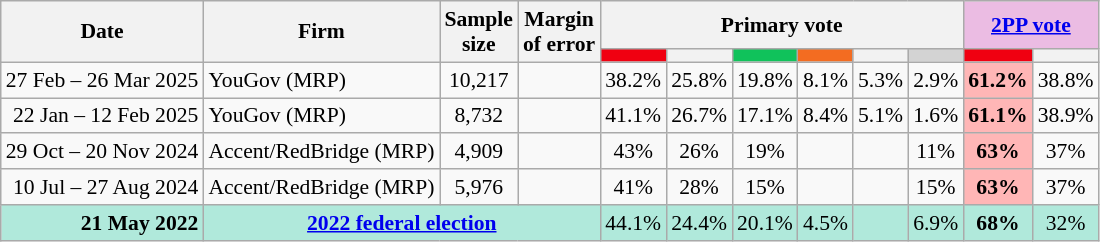<table class="nowrap wikitable tpl-blanktable" style=text-align:center;font-size:90%>
<tr>
<th rowspan=2>Date</th>
<th rowspan=2>Firm</th>
<th rowspan=2>Sample<br>size</th>
<th rowspan=2>Margin<br>of error</th>
<th colspan=6>Primary vote</th>
<th colspan=2 class=unsortable style=background:#ebbce3><a href='#'>2PP vote</a></th>
</tr>
<tr>
<th class="unsortable" style="background:#F00011"></th>
<th class="unsortable" style=background:></th>
<th class=unsortable style=background:#10C25B></th>
<th class=unsortable style=background:#f36c21></th>
<th class=unsortable style=background:></th>
<th class=unsortable style=background:lightgray></th>
<th class="unsortable" style="background:#F00011"></th>
<th class="unsortable" style=background:></th>
</tr>
<tr>
<td align=right>27 Feb – 26 Mar 2025</td>
<td align=left>YouGov (MRP)</td>
<td>10,217</td>
<td></td>
<td>38.2%</td>
<td>25.8%</td>
<td>19.8%</td>
<td>8.1%</td>
<td>5.3%</td>
<td>2.9%</td>
<th style=background:#FFB6B6>61.2%</th>
<td>38.8%</td>
</tr>
<tr>
<td align=right>22 Jan – 12 Feb 2025</td>
<td align=left>YouGov (MRP)</td>
<td>8,732</td>
<td></td>
<td>41.1%</td>
<td>26.7%</td>
<td>17.1%</td>
<td>8.4%</td>
<td>5.1%</td>
<td>1.6%</td>
<th style=background:#FFB6B6>61.1%</th>
<td>38.9%</td>
</tr>
<tr>
<td align=right>29 Oct – 20 Nov 2024</td>
<td align=left>Accent/RedBridge (MRP)</td>
<td>4,909</td>
<td></td>
<td>43%</td>
<td>26%</td>
<td>19%</td>
<td></td>
<td></td>
<td>11%</td>
<th style=background:#FFB6B6>63%</th>
<td>37%</td>
</tr>
<tr>
<td align=right>10 Jul – 27 Aug 2024</td>
<td align=left>Accent/RedBridge (MRP)</td>
<td>5,976</td>
<td></td>
<td>41%</td>
<td>28%</td>
<td>15%</td>
<td></td>
<td></td>
<td>15%</td>
<th style=background:#FFB6B6>63%</th>
<td>37%</td>
</tr>
<tr style="background:#b0e9db">
<td style="text-align:right" data-sort-value="21-May-2022"><strong>21 May 2022</strong></td>
<td colspan="3" style="text-align:center"><strong><a href='#'>2022 federal election</a></strong></td>
<td>44.1%</td>
<td>24.4%</td>
<td>20.1%</td>
<td>4.5%</td>
<td></td>
<td>6.9%</td>
<td><strong>68%</strong></td>
<td>32%</td>
</tr>
</table>
